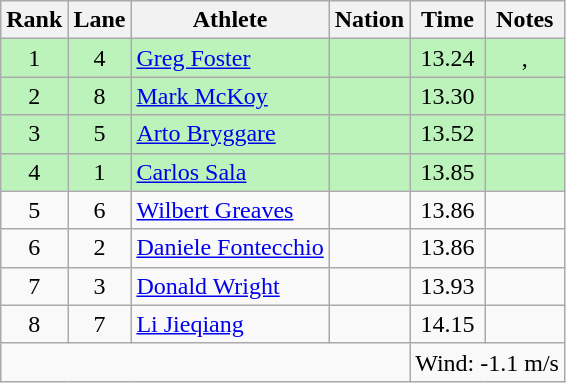<table class="wikitable sortable" style="text-align:center">
<tr>
<th>Rank</th>
<th>Lane</th>
<th>Athlete</th>
<th>Nation</th>
<th>Time</th>
<th>Notes</th>
</tr>
<tr style="background:#bbf3bb;">
<td>1</td>
<td>4</td>
<td align=left><a href='#'>Greg Foster</a></td>
<td align=left></td>
<td>13.24</td>
<td>, </td>
</tr>
<tr style="background:#bbf3bb;">
<td>2</td>
<td>8</td>
<td align=left><a href='#'>Mark McKoy</a></td>
<td align=left></td>
<td>13.30</td>
<td></td>
</tr>
<tr style="background:#bbf3bb;">
<td>3</td>
<td>5</td>
<td align=left><a href='#'>Arto Bryggare</a></td>
<td align=left></td>
<td>13.52</td>
<td></td>
</tr>
<tr style="background:#bbf3bb;">
<td>4</td>
<td>1</td>
<td align=left><a href='#'>Carlos Sala</a></td>
<td align=left></td>
<td>13.85</td>
<td></td>
</tr>
<tr>
<td>5</td>
<td>6</td>
<td align=left><a href='#'>Wilbert Greaves</a></td>
<td align=left></td>
<td>13.86</td>
<td></td>
</tr>
<tr>
<td>6</td>
<td>2</td>
<td align=left><a href='#'>Daniele Fontecchio</a></td>
<td align=left></td>
<td>13.86</td>
<td></td>
</tr>
<tr>
<td>7</td>
<td>3</td>
<td align=left><a href='#'>Donald Wright</a></td>
<td align=left></td>
<td>13.93</td>
<td></td>
</tr>
<tr>
<td>8</td>
<td>7</td>
<td align=left><a href='#'>Li Jieqiang</a></td>
<td align=left></td>
<td>14.15</td>
<td></td>
</tr>
<tr class="sortbottom">
<td colspan=4></td>
<td colspan="2" style="text-align:left;">Wind: -1.1 m/s</td>
</tr>
</table>
